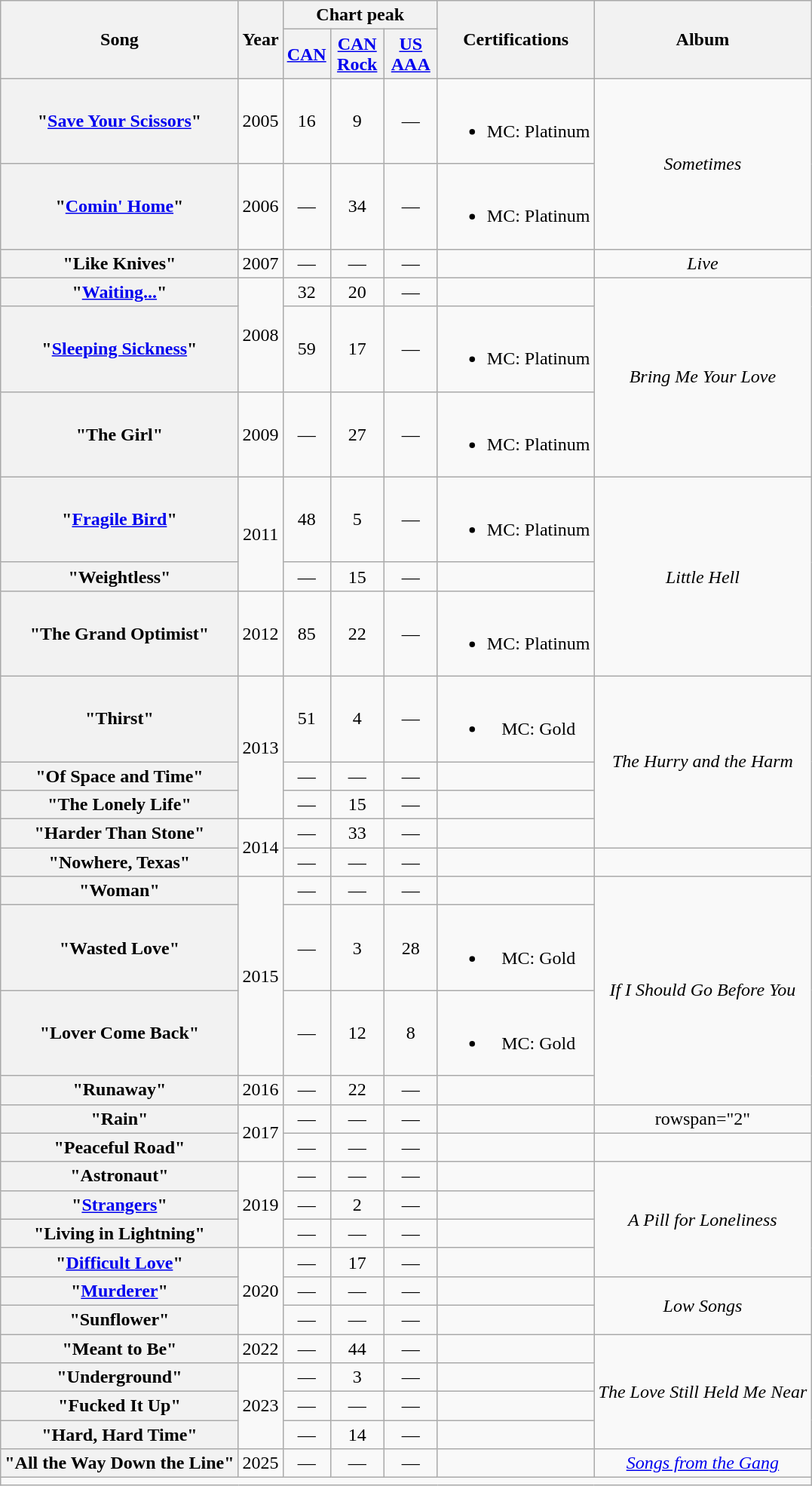<table class="wikitable plainrowheaders" style="text-align:center;">
<tr>
<th rowspan="2">Song</th>
<th rowspan="2">Year</th>
<th colspan="3">Chart peak</th>
<th rowspan="2">Certifications</th>
<th rowspan="2">Album</th>
</tr>
<tr>
<th style="width=40px;"><a href='#'>CAN</a><br></th>
<th style="width:40px;"><a href='#'>CAN<br>Rock</a><br></th>
<th style="width:40px;"><a href='#'>US<br>AAA</a><br></th>
</tr>
<tr>
<th scope="row">"<a href='#'>Save Your Scissors</a>"</th>
<td>2005</td>
<td>16</td>
<td>9</td>
<td>—</td>
<td><br><ul><li>MC: Platinum</li></ul></td>
<td rowspan="2"><em>Sometimes</em></td>
</tr>
<tr>
<th scope="row">"<a href='#'>Comin' Home</a>"</th>
<td>2006</td>
<td>—</td>
<td>34</td>
<td>—</td>
<td><br><ul><li>MC: Platinum</li></ul></td>
</tr>
<tr>
<th scope="row">"Like Knives"</th>
<td>2007</td>
<td>—</td>
<td>—</td>
<td>—</td>
<td></td>
<td><em>Live</em></td>
</tr>
<tr>
<th scope="row">"<a href='#'>Waiting...</a>"</th>
<td rowspan="2">2008</td>
<td>32</td>
<td>20</td>
<td>—</td>
<td></td>
<td rowspan="3"><em>Bring Me Your Love</em></td>
</tr>
<tr>
<th scope="row">"<a href='#'>Sleeping Sickness</a>"</th>
<td>59</td>
<td>17</td>
<td>—</td>
<td><br><ul><li>MC: Platinum</li></ul></td>
</tr>
<tr>
<th scope="row">"The Girl"</th>
<td>2009</td>
<td>—</td>
<td>27</td>
<td>—</td>
<td><br><ul><li>MC: Platinum</li></ul></td>
</tr>
<tr>
<th scope="row">"<a href='#'>Fragile Bird</a>"</th>
<td rowspan="2">2011</td>
<td>48</td>
<td>5</td>
<td>—</td>
<td><br><ul><li>MC: Platinum</li></ul></td>
<td rowspan="3"><em>Little Hell</em></td>
</tr>
<tr>
<th scope="row">"Weightless"</th>
<td>—</td>
<td>15</td>
<td>—</td>
<td></td>
</tr>
<tr>
<th scope="row">"The Grand Optimist"</th>
<td>2012</td>
<td>85</td>
<td>22</td>
<td>—</td>
<td><br><ul><li>MC: Platinum</li></ul></td>
</tr>
<tr>
<th scope="row">"Thirst"</th>
<td rowspan="3">2013</td>
<td>51</td>
<td>4</td>
<td>—</td>
<td><br><ul><li>MC: Gold</li></ul></td>
<td rowspan="4"><em>The Hurry and the Harm </em></td>
</tr>
<tr>
<th scope="row">"Of Space and Time"</th>
<td>—</td>
<td>—</td>
<td>—</td>
<td></td>
</tr>
<tr>
<th scope="row">"The Lonely Life"</th>
<td>—</td>
<td>15</td>
<td>—</td>
<td></td>
</tr>
<tr>
<th scope="row">"Harder Than Stone"</th>
<td rowspan="2">2014</td>
<td>—</td>
<td>33</td>
<td>—</td>
<td></td>
</tr>
<tr>
<th scope="row">"Nowhere, Texas"</th>
<td>—</td>
<td>—</td>
<td>—</td>
<td></td>
<td></td>
</tr>
<tr>
<th scope="row">"Woman"</th>
<td rowspan="3">2015</td>
<td>—</td>
<td>—</td>
<td>—</td>
<td></td>
<td rowspan="4"><em>If I Should Go Before You</em></td>
</tr>
<tr>
<th scope="row">"Wasted Love"</th>
<td>—</td>
<td>3</td>
<td>28</td>
<td><br><ul><li>MC: Gold</li></ul></td>
</tr>
<tr>
<th scope="row">"Lover Come Back"</th>
<td>—</td>
<td>12</td>
<td>8</td>
<td><br><ul><li>MC: Gold</li></ul></td>
</tr>
<tr>
<th scope="row">"Runaway"</th>
<td>2016</td>
<td>—</td>
<td>22</td>
<td>—</td>
<td></td>
</tr>
<tr>
<th scope="row">"Rain"</th>
<td rowspan="2">2017</td>
<td>—</td>
<td>—</td>
<td>—</td>
<td></td>
<td>rowspan="2" </td>
</tr>
<tr>
<th scope="row">"Peaceful Road"</th>
<td>—</td>
<td>—</td>
<td>—</td>
<td></td>
</tr>
<tr>
<th scope="row">"Astronaut"</th>
<td rowspan="3">2019</td>
<td>—</td>
<td>—</td>
<td>—</td>
<td></td>
<td rowspan="4"><em>A Pill for Loneliness</em></td>
</tr>
<tr>
<th scope="row">"<a href='#'>Strangers</a>"</th>
<td>—</td>
<td>2</td>
<td>—</td>
<td></td>
</tr>
<tr>
<th scope="row">"Living in Lightning"</th>
<td>—</td>
<td>—</td>
<td>—</td>
<td></td>
</tr>
<tr>
<th scope="row">"<a href='#'>Difficult Love</a>"</th>
<td rowspan="3">2020</td>
<td>—</td>
<td>17</td>
<td>—</td>
<td></td>
</tr>
<tr>
<th scope="row">"<a href='#'>Murderer</a>"</th>
<td>—</td>
<td>—</td>
<td>—</td>
<td></td>
<td rowspan="2"><em>Low Songs</em></td>
</tr>
<tr>
<th scope="row">"Sunflower"</th>
<td>—</td>
<td>—</td>
<td>—</td>
<td></td>
</tr>
<tr>
<th scope="row">"Meant to Be"</th>
<td>2022</td>
<td>—</td>
<td>44</td>
<td>—</td>
<td></td>
<td rowspan="4"><em>The Love Still Held Me Near</em></td>
</tr>
<tr>
<th scope="row">"Underground"</th>
<td rowspan=3>2023</td>
<td>—</td>
<td>3</td>
<td>—</td>
<td></td>
</tr>
<tr>
<th scope="row">"Fucked It Up"</th>
<td>—</td>
<td>—</td>
<td>—</td>
<td></td>
</tr>
<tr>
<th scope="row">"Hard, Hard Time"</th>
<td>—</td>
<td>14</td>
<td>—</td>
<td></td>
</tr>
<tr>
<th scope="row">"All the Way Down the Line"</th>
<td>2025</td>
<td>—</td>
<td>—</td>
<td>—</td>
<td></td>
<td><em><a href='#'>Songs from the Gang</a></em></td>
</tr>
<tr>
<td colspan="8" style="font-size:90%"></td>
</tr>
</table>
